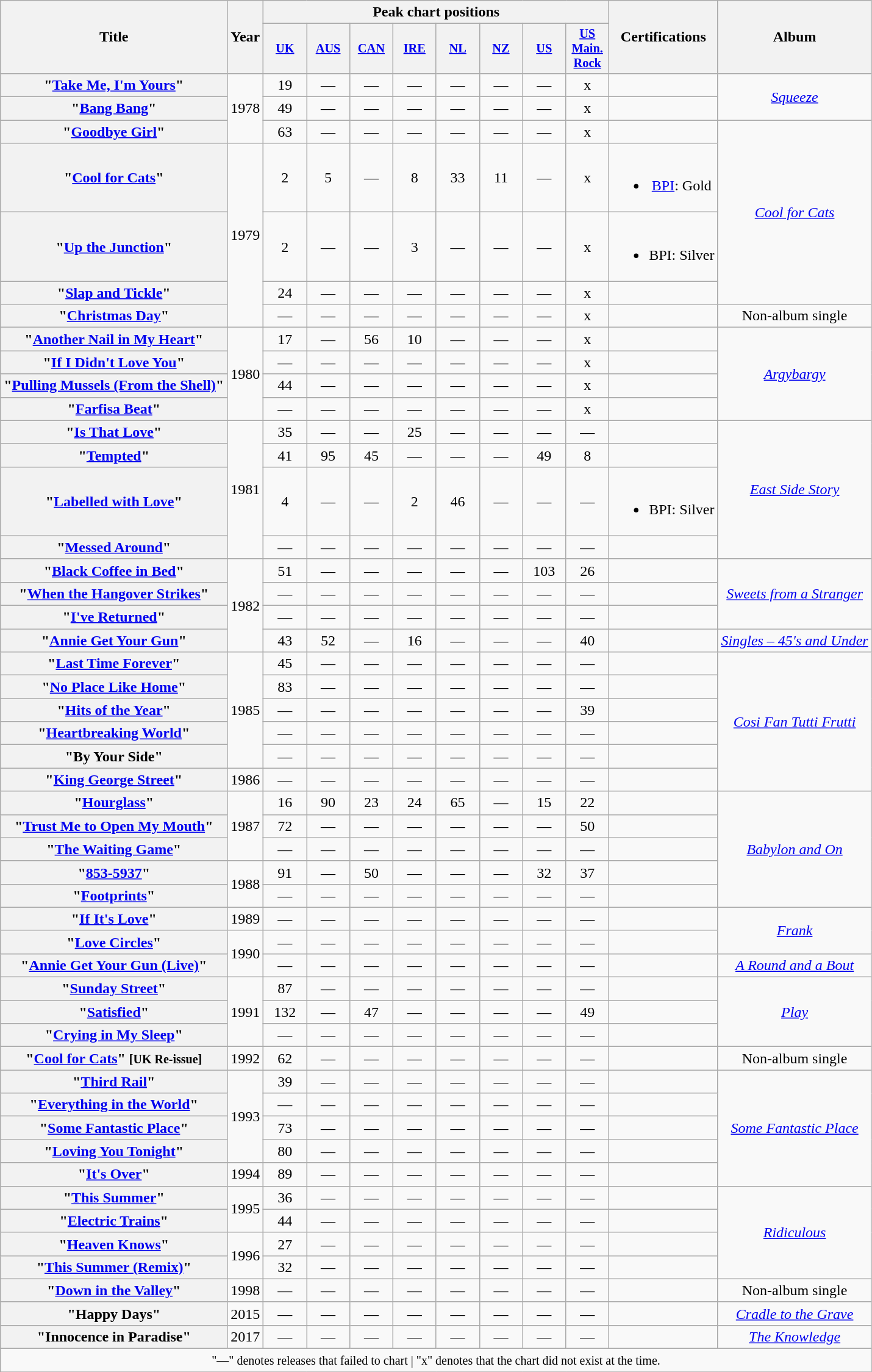<table class="wikitable plainrowheaders" style="text-align:center;">
<tr>
<th rowspan="2">Title</th>
<th rowspan="2">Year</th>
<th colspan="8">Peak chart positions</th>
<th rowspan="2">Certifications</th>
<th rowspan="2">Album</th>
</tr>
<tr>
<th style="width:3em; font-size:85%"><a href='#'>UK</a><br></th>
<th style="width:3em; font-size:85%"><a href='#'>AUS</a><br></th>
<th style="width:3em; font-size:85%"><a href='#'>CAN</a><br></th>
<th style="width:3em; font-size:85%"><a href='#'>IRE</a><br></th>
<th style="width:3em; font-size:85%"><a href='#'>NL</a><br></th>
<th style="width:3em; font-size:85%"><a href='#'>NZ</a><br></th>
<th style="width:3em; font-size:85%"><a href='#'>US</a><br></th>
<th style="width:3em; font-size:85%"><a href='#'>US<br>Main.<br>Rock</a><br></th>
</tr>
<tr>
<th scope="row">"<a href='#'>Take Me, I'm Yours</a>"</th>
<td rowspan="3">1978</td>
<td>19</td>
<td>—</td>
<td>—</td>
<td>—</td>
<td>—</td>
<td>—</td>
<td>—</td>
<td>x</td>
<td></td>
<td rowspan="2"><em><a href='#'>Squeeze</a></em></td>
</tr>
<tr>
<th scope="row">"<a href='#'>Bang Bang</a>"</th>
<td>49</td>
<td>—</td>
<td>—</td>
<td>—</td>
<td>—</td>
<td>—</td>
<td>—</td>
<td>x</td>
<td></td>
</tr>
<tr>
<th scope="row">"<a href='#'>Goodbye Girl</a>"</th>
<td>63</td>
<td>—</td>
<td>—</td>
<td>—</td>
<td>—</td>
<td>—</td>
<td>—</td>
<td>x</td>
<td></td>
<td rowspan="4"><em><a href='#'>Cool for Cats</a></em></td>
</tr>
<tr>
<th scope="row">"<a href='#'>Cool for Cats</a>"</th>
<td rowspan="4">1979</td>
<td>2</td>
<td>5</td>
<td>—</td>
<td>8</td>
<td>33</td>
<td>11</td>
<td>—</td>
<td>x</td>
<td><br><ul><li><a href='#'>BPI</a>: Gold</li></ul></td>
</tr>
<tr>
<th scope="row">"<a href='#'>Up the Junction</a>"</th>
<td>2</td>
<td>—</td>
<td>—</td>
<td>3</td>
<td>—</td>
<td>—</td>
<td>—</td>
<td>x</td>
<td><br><ul><li>BPI: Silver</li></ul></td>
</tr>
<tr>
<th scope="row">"<a href='#'>Slap and Tickle</a>"</th>
<td>24</td>
<td>—</td>
<td>—</td>
<td>—</td>
<td>—</td>
<td>—</td>
<td>—</td>
<td>x</td>
<td></td>
</tr>
<tr>
<th scope="row">"<a href='#'>Christmas Day</a>"</th>
<td>—</td>
<td>—</td>
<td>—</td>
<td>—</td>
<td>—</td>
<td>—</td>
<td>—</td>
<td>x</td>
<td></td>
<td>Non-album single</td>
</tr>
<tr>
<th scope="row">"<a href='#'>Another Nail in My Heart</a>"</th>
<td rowspan="4">1980</td>
<td>17</td>
<td>—</td>
<td>56</td>
<td>10</td>
<td>—</td>
<td>—</td>
<td>—</td>
<td>x</td>
<td></td>
<td rowspan="4"><em><a href='#'>Argybargy</a></em></td>
</tr>
<tr>
<th scope="row">"<a href='#'>If I Didn't Love You</a>"</th>
<td>—</td>
<td>—</td>
<td>—</td>
<td>—</td>
<td>—</td>
<td>—</td>
<td>—</td>
<td>x</td>
<td></td>
</tr>
<tr>
<th scope="row">"<a href='#'>Pulling Mussels (From the Shell)</a>"</th>
<td>44</td>
<td>—</td>
<td>—</td>
<td>—</td>
<td>—</td>
<td>—</td>
<td>—</td>
<td>x</td>
<td></td>
</tr>
<tr>
<th scope="row">"<a href='#'>Farfisa Beat</a>"</th>
<td>—</td>
<td>—</td>
<td>—</td>
<td>—</td>
<td>—</td>
<td>—</td>
<td>—</td>
<td>x</td>
<td></td>
</tr>
<tr>
<th scope="row">"<a href='#'>Is That Love</a>"</th>
<td rowspan="4">1981</td>
<td>35</td>
<td>—</td>
<td>—</td>
<td>25</td>
<td>—</td>
<td>—</td>
<td>—</td>
<td>—</td>
<td></td>
<td rowspan="4"><em><a href='#'>East Side Story</a></em></td>
</tr>
<tr>
<th scope="row">"<a href='#'>Tempted</a>"</th>
<td>41</td>
<td>95</td>
<td>45</td>
<td>—</td>
<td>—</td>
<td>—</td>
<td>49</td>
<td>8</td>
<td></td>
</tr>
<tr>
<th scope="row">"<a href='#'>Labelled with Love</a>"</th>
<td>4</td>
<td>—</td>
<td>—</td>
<td>2</td>
<td>46</td>
<td>—</td>
<td>—</td>
<td>—</td>
<td><br><ul><li>BPI: Silver</li></ul></td>
</tr>
<tr>
<th scope="row">"<a href='#'>Messed Around</a>"</th>
<td>—</td>
<td>—</td>
<td>—</td>
<td>—</td>
<td>—</td>
<td>—</td>
<td>—</td>
<td>—</td>
<td></td>
</tr>
<tr>
<th scope="row">"<a href='#'>Black Coffee in Bed</a>"</th>
<td rowspan="4">1982</td>
<td>51</td>
<td>—</td>
<td>—</td>
<td>—</td>
<td>—</td>
<td>—</td>
<td>103</td>
<td>26</td>
<td></td>
<td rowspan="3"><em><a href='#'>Sweets from a Stranger</a></em></td>
</tr>
<tr>
<th scope="row">"<a href='#'>When the Hangover Strikes</a>"</th>
<td>—</td>
<td>—</td>
<td>—</td>
<td>—</td>
<td>—</td>
<td>—</td>
<td>—</td>
<td>—</td>
<td></td>
</tr>
<tr>
<th scope="row">"<a href='#'>I've Returned</a>"</th>
<td>—</td>
<td>—</td>
<td>—</td>
<td>—</td>
<td>—</td>
<td>—</td>
<td>—</td>
<td>—</td>
<td></td>
</tr>
<tr>
<th scope="row">"<a href='#'>Annie Get Your Gun</a>"</th>
<td>43</td>
<td>52</td>
<td>—</td>
<td>16</td>
<td>—</td>
<td>—</td>
<td>—</td>
<td>40</td>
<td></td>
<td><em><a href='#'>Singles – 45's and Under</a></em></td>
</tr>
<tr>
<th scope="row">"<a href='#'>Last Time Forever</a>"</th>
<td rowspan="5">1985</td>
<td>45</td>
<td>—</td>
<td>—</td>
<td>—</td>
<td>—</td>
<td>—</td>
<td>—</td>
<td>—</td>
<td></td>
<td rowspan="6"><em><a href='#'>Cosi Fan Tutti Frutti</a></em></td>
</tr>
<tr>
<th scope="row">"<a href='#'>No Place Like Home</a>"</th>
<td>83</td>
<td>—</td>
<td>—</td>
<td>—</td>
<td>—</td>
<td>—</td>
<td>—</td>
<td>—</td>
<td></td>
</tr>
<tr>
<th scope="row">"<a href='#'>Hits of the Year</a>"</th>
<td>—</td>
<td>—</td>
<td>—</td>
<td>—</td>
<td>—</td>
<td>—</td>
<td>—</td>
<td>39</td>
<td></td>
</tr>
<tr>
<th scope="row">"<a href='#'>Heartbreaking World</a>"</th>
<td>—</td>
<td>—</td>
<td>—</td>
<td>—</td>
<td>—</td>
<td>—</td>
<td>—</td>
<td>—</td>
<td></td>
</tr>
<tr>
<th scope="row">"By Your Side"</th>
<td>—</td>
<td>—</td>
<td>—</td>
<td>—</td>
<td>—</td>
<td>—</td>
<td>—</td>
<td>—</td>
<td></td>
</tr>
<tr>
<th scope="row">"<a href='#'>King George Street</a>"</th>
<td>1986</td>
<td>—</td>
<td>—</td>
<td>—</td>
<td>—</td>
<td>—</td>
<td>—</td>
<td>—</td>
<td>—</td>
<td></td>
</tr>
<tr>
<th scope="row">"<a href='#'>Hourglass</a>"</th>
<td rowspan="3">1987</td>
<td>16</td>
<td>90</td>
<td>23</td>
<td>24</td>
<td>65</td>
<td>—</td>
<td>15</td>
<td>22</td>
<td></td>
<td rowspan="5"><em><a href='#'>Babylon and On</a></em></td>
</tr>
<tr>
<th scope="row">"<a href='#'>Trust Me to Open My Mouth</a>"</th>
<td>72</td>
<td>—</td>
<td>—</td>
<td>—</td>
<td>—</td>
<td>—</td>
<td>—</td>
<td>50</td>
<td></td>
</tr>
<tr>
<th scope="row">"<a href='#'>The Waiting Game</a>"</th>
<td>—</td>
<td>—</td>
<td>—</td>
<td>—</td>
<td>—</td>
<td>—</td>
<td>—</td>
<td>—</td>
<td></td>
</tr>
<tr>
<th scope="row">"<a href='#'>853-5937</a>"</th>
<td rowspan="2">1988</td>
<td>91</td>
<td>—</td>
<td>50</td>
<td>—</td>
<td>—</td>
<td>—</td>
<td>32</td>
<td>37</td>
<td></td>
</tr>
<tr>
<th scope="row">"<a href='#'>Footprints</a>"</th>
<td>—</td>
<td>—</td>
<td>—</td>
<td>—</td>
<td>—</td>
<td>—</td>
<td>—</td>
<td>—</td>
<td></td>
</tr>
<tr>
<th scope="row">"<a href='#'>If It's Love</a>"</th>
<td>1989</td>
<td>—</td>
<td>—</td>
<td>—</td>
<td>—</td>
<td>—</td>
<td>—</td>
<td>—</td>
<td>—</td>
<td></td>
<td rowspan="2"><em><a href='#'>Frank</a></em></td>
</tr>
<tr>
<th scope="row">"<a href='#'>Love Circles</a>"</th>
<td rowspan="2">1990</td>
<td>—</td>
<td>—</td>
<td>—</td>
<td>—</td>
<td>—</td>
<td>—</td>
<td>—</td>
<td>—</td>
<td></td>
</tr>
<tr>
<th scope="row">"<a href='#'>Annie Get Your Gun (Live)</a>"</th>
<td>—</td>
<td>—</td>
<td>—</td>
<td>—</td>
<td>—</td>
<td>—</td>
<td>—</td>
<td>—</td>
<td></td>
<td><em><a href='#'>A Round and a Bout</a></em></td>
</tr>
<tr>
<th scope="row">"<a href='#'>Sunday Street</a>"</th>
<td rowspan="3">1991</td>
<td>87</td>
<td>—</td>
<td>—</td>
<td>—</td>
<td>—</td>
<td>—</td>
<td>—</td>
<td>—</td>
<td></td>
<td rowspan="3"><em><a href='#'>Play</a></em></td>
</tr>
<tr>
<th scope="row">"<a href='#'>Satisfied</a>"</th>
<td>132</td>
<td>—</td>
<td>47</td>
<td>—</td>
<td>—</td>
<td>—</td>
<td>—</td>
<td>49</td>
<td></td>
</tr>
<tr>
<th scope="row">"<a href='#'>Crying in My Sleep</a>"</th>
<td>—</td>
<td>—</td>
<td>—</td>
<td>—</td>
<td>—</td>
<td>—</td>
<td>—</td>
<td>—</td>
<td></td>
</tr>
<tr>
<th scope="row">"<a href='#'>Cool for Cats</a>" <small>[UK Re-issue]</small></th>
<td>1992</td>
<td>62</td>
<td>—</td>
<td>—</td>
<td>—</td>
<td>—</td>
<td>—</td>
<td>—</td>
<td>—</td>
<td></td>
<td>Non-album single</td>
</tr>
<tr>
<th scope="row">"<a href='#'>Third Rail</a>"</th>
<td rowspan="4">1993</td>
<td>39</td>
<td>—</td>
<td>—</td>
<td>—</td>
<td>—</td>
<td>—</td>
<td>—</td>
<td>—</td>
<td></td>
<td rowspan="5"><em><a href='#'>Some Fantastic Place</a></em></td>
</tr>
<tr>
<th scope="row">"<a href='#'>Everything in the World</a>"</th>
<td>—</td>
<td>—</td>
<td>—</td>
<td>—</td>
<td>—</td>
<td>—</td>
<td>—</td>
<td>—</td>
<td></td>
</tr>
<tr>
<th scope="row">"<a href='#'>Some Fantastic Place</a>"</th>
<td>73</td>
<td>—</td>
<td>—</td>
<td>—</td>
<td>—</td>
<td>—</td>
<td>—</td>
<td>—</td>
<td></td>
</tr>
<tr>
<th scope="row">"<a href='#'>Loving You Tonight</a>"</th>
<td>80</td>
<td>—</td>
<td>—</td>
<td>—</td>
<td>—</td>
<td>—</td>
<td>—</td>
<td>—</td>
<td></td>
</tr>
<tr>
<th scope="row">"<a href='#'>It's Over</a>"</th>
<td>1994</td>
<td>89</td>
<td>—</td>
<td>—</td>
<td>—</td>
<td>—</td>
<td>—</td>
<td>—</td>
<td>—</td>
<td></td>
</tr>
<tr>
<th scope="row">"<a href='#'>This Summer</a>"</th>
<td rowspan="2">1995</td>
<td>36</td>
<td>—</td>
<td>—</td>
<td>—</td>
<td>—</td>
<td>—</td>
<td>—</td>
<td>—</td>
<td></td>
<td rowspan="4"><em><a href='#'>Ridiculous</a></em></td>
</tr>
<tr>
<th scope="row">"<a href='#'>Electric Trains</a>"</th>
<td>44</td>
<td>—</td>
<td>—</td>
<td>—</td>
<td>—</td>
<td>—</td>
<td>—</td>
<td>—</td>
<td></td>
</tr>
<tr>
<th scope="row">"<a href='#'>Heaven Knows</a>"</th>
<td rowspan="2">1996</td>
<td>27</td>
<td>—</td>
<td>—</td>
<td>—</td>
<td>—</td>
<td>—</td>
<td>—</td>
<td>—</td>
<td></td>
</tr>
<tr>
<th scope="row">"<a href='#'>This Summer (Remix)</a>"</th>
<td>32</td>
<td>—</td>
<td>—</td>
<td>—</td>
<td>—</td>
<td>—</td>
<td>—</td>
<td>—</td>
<td></td>
</tr>
<tr>
<th scope="row">"<a href='#'>Down in the Valley</a>"</th>
<td>1998</td>
<td>—</td>
<td>—</td>
<td>—</td>
<td>—</td>
<td>—</td>
<td>—</td>
<td>—</td>
<td>—</td>
<td></td>
<td>Non-album single</td>
</tr>
<tr>
<th scope="row">"Happy Days"</th>
<td>2015</td>
<td>—</td>
<td>—</td>
<td>—</td>
<td>—</td>
<td>—</td>
<td>—</td>
<td>—</td>
<td>—</td>
<td></td>
<td><em><a href='#'>Cradle to the Grave</a></em></td>
</tr>
<tr>
<th scope="row">"Innocence in Paradise"</th>
<td>2017</td>
<td>—</td>
<td>—</td>
<td>—</td>
<td>—</td>
<td>—</td>
<td>—</td>
<td>—</td>
<td>—</td>
<td></td>
<td><em><a href='#'>The Knowledge</a></em></td>
</tr>
<tr>
<td align="center" colspan="12"><small>"—" denotes releases that failed to chart | "x" denotes that the chart did not exist at the time.</small></td>
</tr>
<tr>
</tr>
</table>
